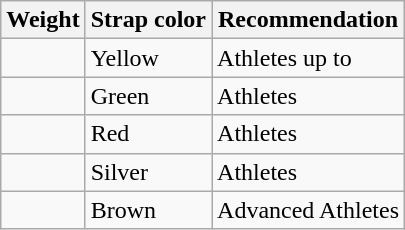<table class="wikitable">
<tr>
<th>Weight</th>
<th>Strap color</th>
<th>Recommendation</th>
</tr>
<tr>
<td></td>
<td>Yellow</td>
<td>Athletes up to </td>
</tr>
<tr>
<td></td>
<td>Green</td>
<td>Athletes </td>
</tr>
<tr>
<td></td>
<td>Red</td>
<td>Athletes </td>
</tr>
<tr>
<td></td>
<td>Silver</td>
<td>Athletes </td>
</tr>
<tr>
<td></td>
<td>Brown</td>
<td>Advanced Athletes</td>
</tr>
</table>
